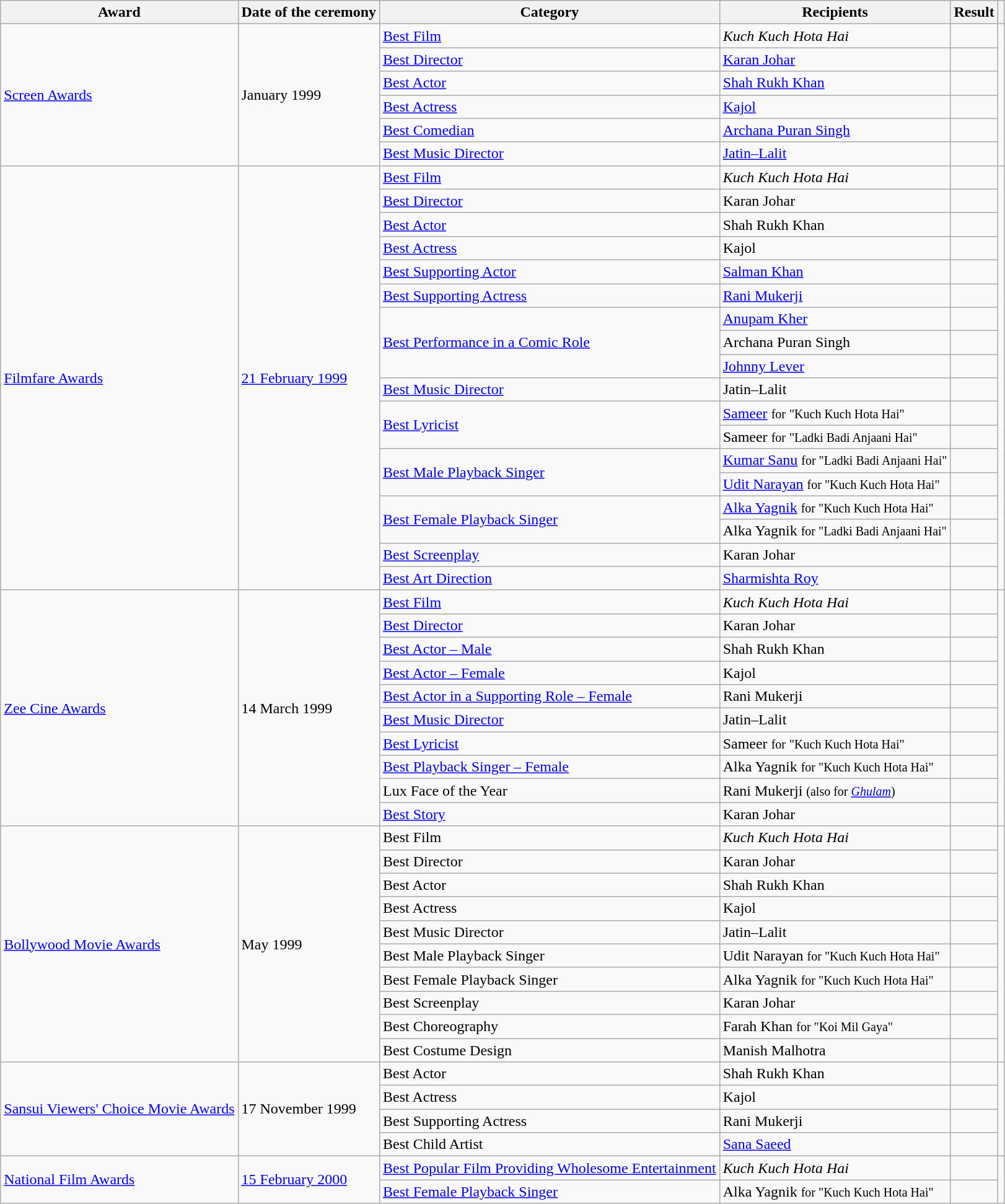<table class="wikitable plainrowheaders sortable">
<tr>
<th scope="col">Award</th>
<th scope="col">Date of the ceremony</th>
<th scope="col">Category</th>
<th scope="col">Recipients</th>
<th scope="col">Result</th>
<th class="unsortable" scope="col"></th>
</tr>
<tr>
<td rowspan="6"><a href='#'>Screen Awards</a></td>
<td rowspan="6">January 1999</td>
<td><a href='#'>Best Film</a></td>
<td><em>Kuch Kuch Hota Hai</em></td>
<td></td>
<td rowspan="6"></td>
</tr>
<tr>
<td><a href='#'>Best Director</a></td>
<td><a href='#'>Karan Johar</a></td>
<td></td>
</tr>
<tr>
<td><a href='#'>Best Actor</a></td>
<td><a href='#'>Shah Rukh Khan</a></td>
<td></td>
</tr>
<tr>
<td><a href='#'>Best Actress</a></td>
<td><a href='#'>Kajol</a></td>
<td></td>
</tr>
<tr>
<td><a href='#'>Best Comedian</a></td>
<td><a href='#'>Archana Puran Singh</a></td>
<td></td>
</tr>
<tr>
<td><a href='#'>Best Music Director</a></td>
<td><a href='#'>Jatin–Lalit</a></td>
<td></td>
</tr>
<tr>
<td rowspan="18" scope="row"><a href='#'>Filmfare Awards</a></td>
<td rowspan="18"><a href='#'>21 February 1999</a></td>
<td><a href='#'>Best Film</a></td>
<td><em>Kuch Kuch Hota Hai</em></td>
<td></td>
<td rowspan="18"></td>
</tr>
<tr>
<td><a href='#'>Best Director</a></td>
<td>Karan Johar</td>
<td></td>
</tr>
<tr>
<td><a href='#'>Best Actor</a></td>
<td>Shah Rukh Khan</td>
<td></td>
</tr>
<tr>
<td><a href='#'>Best Actress</a></td>
<td>Kajol</td>
<td></td>
</tr>
<tr>
<td><a href='#'>Best Supporting Actor</a></td>
<td><a href='#'>Salman Khan</a></td>
<td></td>
</tr>
<tr>
<td><a href='#'>Best Supporting Actress</a></td>
<td><a href='#'>Rani Mukerji</a></td>
<td></td>
</tr>
<tr>
<td rowspan="3"><a href='#'>Best Performance in a Comic Role</a></td>
<td><a href='#'>Anupam Kher</a></td>
<td></td>
</tr>
<tr>
<td>Archana Puran Singh</td>
<td></td>
</tr>
<tr>
<td><a href='#'>Johnny Lever</a></td>
<td></td>
</tr>
<tr>
<td><a href='#'>Best Music Director</a></td>
<td>Jatin–Lalit</td>
<td></td>
</tr>
<tr>
<td rowspan="2"><a href='#'>Best Lyricist</a></td>
<td><a href='#'>Sameer</a> <small>for</small> <small>"Kuch Kuch Hota Hai"</small></td>
<td></td>
</tr>
<tr>
<td>Sameer <small>for</small> <small>"Ladki Badi Anjaani Hai"</small></td>
<td></td>
</tr>
<tr>
<td rowspan="2"><a href='#'>Best Male Playback Singer</a></td>
<td><a href='#'>Kumar Sanu</a> <small>for "Ladki Badi Anjaani Hai"</small></td>
<td></td>
</tr>
<tr>
<td><a href='#'>Udit Narayan</a> <small>for "Kuch Kuch Hota Hai"</small></td>
<td></td>
</tr>
<tr>
<td rowspan="2"><a href='#'>Best Female Playback Singer</a></td>
<td><a href='#'>Alka Yagnik</a> <small>for "Kuch Kuch Hota Hai"</small></td>
<td></td>
</tr>
<tr>
<td>Alka Yagnik <small>for "Ladki Badi Anjaani Hai"</small></td>
<td></td>
</tr>
<tr>
<td><a href='#'>Best Screenplay</a></td>
<td>Karan Johar</td>
<td></td>
</tr>
<tr>
<td><a href='#'>Best Art Direction</a></td>
<td><a href='#'>Sharmishta Roy</a></td>
<td></td>
</tr>
<tr>
<td rowspan="10"><a href='#'>Zee Cine Awards</a></td>
<td rowspan="10">14 March 1999</td>
<td><a href='#'>Best Film</a></td>
<td><em>Kuch Kuch Hota Hai</em></td>
<td></td>
<td rowspan="10"></td>
</tr>
<tr>
<td><a href='#'>Best Director</a></td>
<td>Karan Johar</td>
<td></td>
</tr>
<tr>
<td><a href='#'>Best Actor – Male</a></td>
<td>Shah Rukh Khan</td>
<td></td>
</tr>
<tr>
<td><a href='#'>Best Actor – Female</a></td>
<td>Kajol</td>
<td></td>
</tr>
<tr>
<td><a href='#'>Best Actor in a Supporting Role – Female</a></td>
<td>Rani Mukerji</td>
<td></td>
</tr>
<tr>
<td><a href='#'>Best Music Director</a></td>
<td>Jatin–Lalit</td>
<td></td>
</tr>
<tr>
<td><a href='#'>Best Lyricist</a></td>
<td>Sameer <small>for</small> <small>"Kuch Kuch Hota Hai"</small></td>
<td></td>
</tr>
<tr>
<td><a href='#'>Best Playback Singer – Female</a></td>
<td>Alka Yagnik <small>for "Kuch Kuch Hota Hai"</small></td>
<td></td>
</tr>
<tr>
<td>Lux Face of the Year</td>
<td>Rani Mukerji <small>(also for <em><a href='#'>Ghulam</a></em>)</small></td>
<td></td>
</tr>
<tr>
<td><a href='#'>Best Story</a></td>
<td>Karan Johar</td>
<td></td>
</tr>
<tr>
<td rowspan="10"><a href='#'>Bollywood Movie Awards</a></td>
<td rowspan="10">May 1999</td>
<td>Best Film</td>
<td><em>Kuch Kuch Hota Hai</em></td>
<td></td>
<td rowspan="10"></td>
</tr>
<tr>
<td>Best Director</td>
<td>Karan Johar</td>
<td></td>
</tr>
<tr>
<td>Best Actor</td>
<td>Shah Rukh Khan</td>
<td></td>
</tr>
<tr>
<td>Best Actress</td>
<td>Kajol</td>
<td></td>
</tr>
<tr>
<td>Best Music Director</td>
<td>Jatin–Lalit</td>
<td></td>
</tr>
<tr>
<td>Best Male Playback Singer</td>
<td>Udit Narayan <small>for "Kuch Kuch Hota Hai"</small></td>
<td></td>
</tr>
<tr>
<td>Best Female Playback Singer</td>
<td>Alka Yagnik <small>for "Kuch Kuch Hota Hai"</small></td>
<td></td>
</tr>
<tr>
<td>Best Screenplay</td>
<td>Karan Johar</td>
<td></td>
</tr>
<tr>
<td>Best Choreography</td>
<td>Farah Khan <small>for "Koi Mil Gaya"</small></td>
<td></td>
</tr>
<tr>
<td>Best Costume Design</td>
<td>Manish Malhotra</td>
<td></td>
</tr>
<tr>
<td rowspan="4"><a href='#'>Sansui Viewers' Choice Movie Awards</a></td>
<td rowspan="4">17 November 1999</td>
<td>Best Actor</td>
<td>Shah Rukh Khan</td>
<td></td>
<td rowspan="4"></td>
</tr>
<tr>
<td>Best Actress</td>
<td>Kajol</td>
<td></td>
</tr>
<tr>
<td>Best Supporting Actress</td>
<td>Rani Mukerji</td>
<td></td>
</tr>
<tr>
<td>Best Child Artist</td>
<td><a href='#'>Sana Saeed</a></td>
<td></td>
</tr>
<tr>
<td rowspan="2"><a href='#'>National Film Awards</a></td>
<td rowspan="2"><a href='#'>15 February 2000</a></td>
<td><a href='#'>Best Popular Film Providing Wholesome Entertainment</a></td>
<td><em>Kuch Kuch Hota Hai</em></td>
<td></td>
<td rowspan="2"></td>
</tr>
<tr>
<td><a href='#'>Best Female Playback Singer</a></td>
<td>Alka Yagnik <small>for "Kuch Kuch Hota Hai"</small></td>
<td></td>
</tr>
</table>
